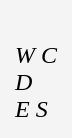<table cellpadding=10 border="0" align=center>
<tr>
<td bgcolor=#f4f4f4><br><em>W   C</em><br>
<em>  D  </em><br>
<em>E   S</em><br></td>
</tr>
</table>
